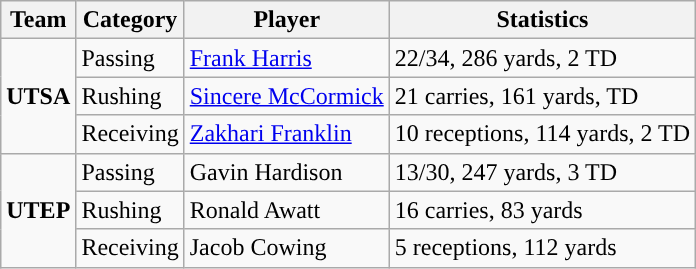<table class="wikitable" style="float: left;">
<tr>
<th>Team</th>
<th>Category</th>
<th>Player</th>
<th>Statistics</th>
</tr>
<tr>
<td rowspan=3><strong>UTSA</strong></td>
<td>Passing</td>
<td><a href='#'>Frank Harris</a></td>
<td>22/34, 286 yards, 2 TD</td>
</tr>
<tr>
<td>Rushing</td>
<td><a href='#'>Sincere McCormick</a></td>
<td>21 carries, 161 yards, TD</td>
</tr>
<tr>
<td>Receiving</td>
<td><a href='#'>Zakhari Franklin</a></td>
<td>10 receptions, 114 yards, 2 TD</td>
</tr>
<tr>
<td rowspan=3><strong>UTEP</strong></td>
<td>Passing</td>
<td>Gavin Hardison</td>
<td>13/30, 247 yards, 3 TD</td>
</tr>
<tr>
<td>Rushing</td>
<td>Ronald Awatt</td>
<td>16 carries, 83 yards</td>
</tr>
<tr>
<td>Receiving</td>
<td>Jacob Cowing</td>
<td>5 receptions, 112 yards</td>
</tr>
</table>
